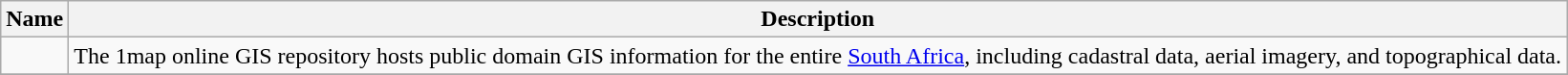<table class="wikitable sortable" style="text-align: left; color: black;">
<tr>
<th data-sort-type="text"><strong>Name</strong></th>
<th class="unsortable"><strong>Description</strong></th>
</tr>
<tr>
<td align="left"></td>
<td>The 1map online GIS repository hosts public domain GIS information for the entire <a href='#'>South Africa</a>, including cadastral data, aerial imagery, and topographical data.</td>
</tr>
<tr>
</tr>
</table>
